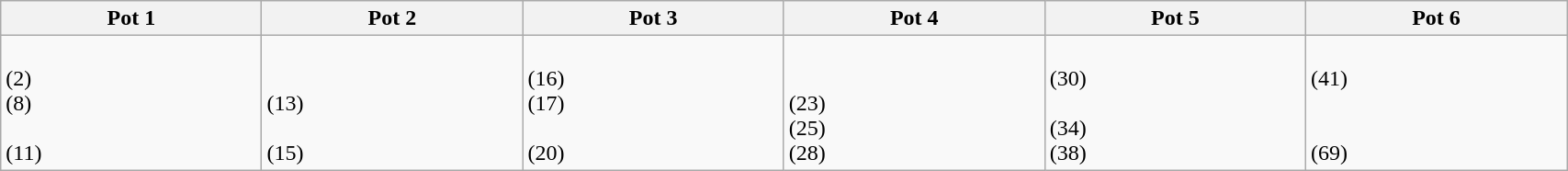<table class=wikitable width=90%>
<tr>
<th width=15%>Pot 1</th>
<th width=15%>Pot 2</th>
<th width=15%>Pot 3</th>
<th width=15%>Pot 4</th>
<th width=15%>Pot 5</th>
<th width=15%>Pot 6</th>
</tr>
<tr>
<td><br> (2)<br> (8)<br><br> (11)</td>
<td><br><br> (13)<br><br> (15)</td>
<td><br> (16)<br> (17)<br><br> (20)</td>
<td><br><br> (23)<br> (25)<br> (28)</td>
<td><br> (30)<br><br> (34)<br> (38)</td>
<td><br> (41)<br><br><br> (69)</td>
</tr>
</table>
